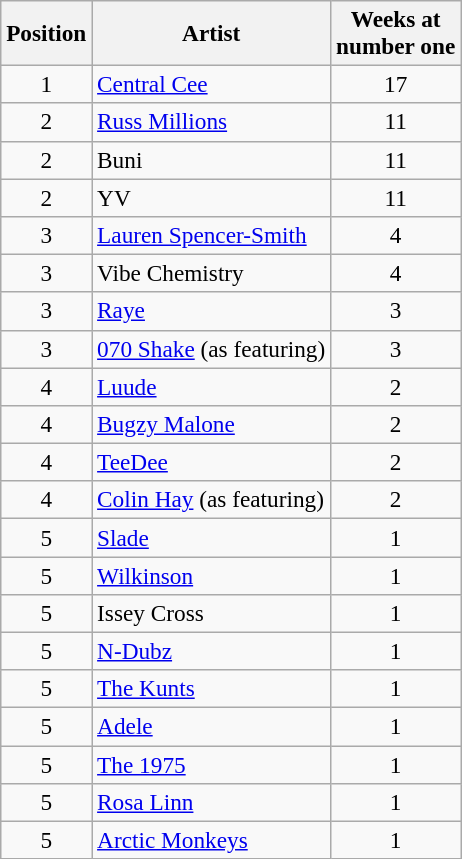<table class="wikitable sortable plainrowheaders" style="font-size:97%;">
<tr>
<th scope=col>Position</th>
<th scope=col>Artist</th>
<th scope=col>Weeks at<br>number one</th>
</tr>
<tr>
<td align=center>1</td>
<td><a href='#'>Central Cee</a></td>
<td align=center>17</td>
</tr>
<tr>
<td align=center>2</td>
<td><a href='#'>Russ Millions</a></td>
<td align=center>11</td>
</tr>
<tr>
<td align=center>2</td>
<td>Buni</td>
<td align=center>11</td>
</tr>
<tr>
<td align=center>2</td>
<td>YV</td>
<td align=center>11</td>
</tr>
<tr>
<td align=center>3</td>
<td><a href='#'>Lauren Spencer-Smith</a></td>
<td align=center>4</td>
</tr>
<tr>
<td align=center>3</td>
<td>Vibe Chemistry</td>
<td align=center>4</td>
</tr>
<tr>
<td align=center>3</td>
<td><a href='#'>Raye</a></td>
<td align=center>3</td>
</tr>
<tr>
<td align=center>3</td>
<td><a href='#'>070 Shake</a> (as featuring)</td>
<td align=center>3</td>
</tr>
<tr>
<td align=center>4</td>
<td><a href='#'>Luude</a></td>
<td align=center>2</td>
</tr>
<tr>
<td align=center>4</td>
<td><a href='#'>Bugzy Malone</a></td>
<td align=center>2</td>
</tr>
<tr>
<td align=center>4</td>
<td><a href='#'>TeeDee</a></td>
<td align=center>2</td>
</tr>
<tr>
<td align=center>4</td>
<td><a href='#'>Colin Hay</a> (as featuring)</td>
<td align=center>2</td>
</tr>
<tr>
<td align=center>5</td>
<td><a href='#'>Slade</a></td>
<td align=center>1</td>
</tr>
<tr>
<td align=center>5</td>
<td><a href='#'>Wilkinson</a></td>
<td align=center>1</td>
</tr>
<tr>
<td align=center>5</td>
<td>Issey Cross</td>
<td align=center>1</td>
</tr>
<tr>
<td align=center>5</td>
<td><a href='#'>N-Dubz</a></td>
<td align=center>1</td>
</tr>
<tr>
<td align=center>5</td>
<td><a href='#'>The Kunts</a></td>
<td align=center>1</td>
</tr>
<tr>
<td align=center>5</td>
<td><a href='#'>Adele</a></td>
<td align=center>1</td>
</tr>
<tr>
<td align=center>5</td>
<td><a href='#'>The 1975</a></td>
<td align=center>1</td>
</tr>
<tr>
<td align=center>5</td>
<td><a href='#'>Rosa Linn</a></td>
<td align=center>1</td>
</tr>
<tr>
<td align=center>5</td>
<td><a href='#'>Arctic Monkeys</a></td>
<td align=center>1</td>
</tr>
</table>
